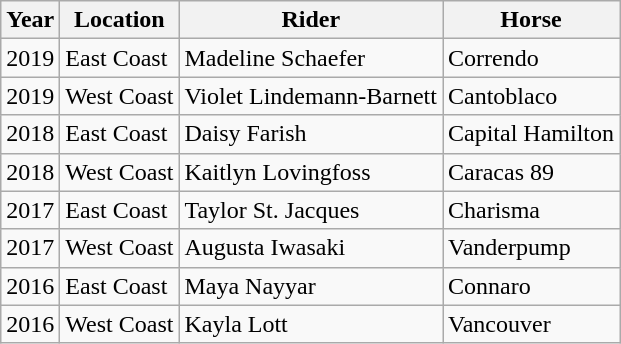<table class="wikitable">
<tr>
<th>Year</th>
<th>Location</th>
<th>Rider</th>
<th>Horse</th>
</tr>
<tr>
<td>2019</td>
<td>East Coast</td>
<td>Madeline Schaefer</td>
<td>Correndo</td>
</tr>
<tr>
<td>2019</td>
<td>West Coast</td>
<td>Violet Lindemann-Barnett</td>
<td>Cantoblaco</td>
</tr>
<tr>
<td>2018</td>
<td>East Coast</td>
<td>Daisy Farish</td>
<td>Capital Hamilton</td>
</tr>
<tr>
<td>2018</td>
<td>West Coast</td>
<td>Kaitlyn Lovingfoss</td>
<td>Caracas 89</td>
</tr>
<tr>
<td>2017</td>
<td>East Coast</td>
<td>Taylor St. Jacques</td>
<td>Charisma</td>
</tr>
<tr>
<td>2017</td>
<td>West Coast</td>
<td>Augusta Iwasaki</td>
<td>Vanderpump</td>
</tr>
<tr>
<td>2016</td>
<td>East Coast</td>
<td>Maya Nayyar</td>
<td>Connaro</td>
</tr>
<tr>
<td>2016</td>
<td>West Coast</td>
<td>Kayla Lott</td>
<td>Vancouver</td>
</tr>
</table>
